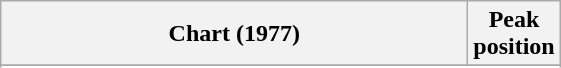<table class="wikitable plainrowheaders" style="text-align:center;">
<tr>
<th scope="col" style="width:19em;">Chart (1977)</th>
<th scope="col">Peak<br>position</th>
</tr>
<tr>
</tr>
<tr>
</tr>
</table>
